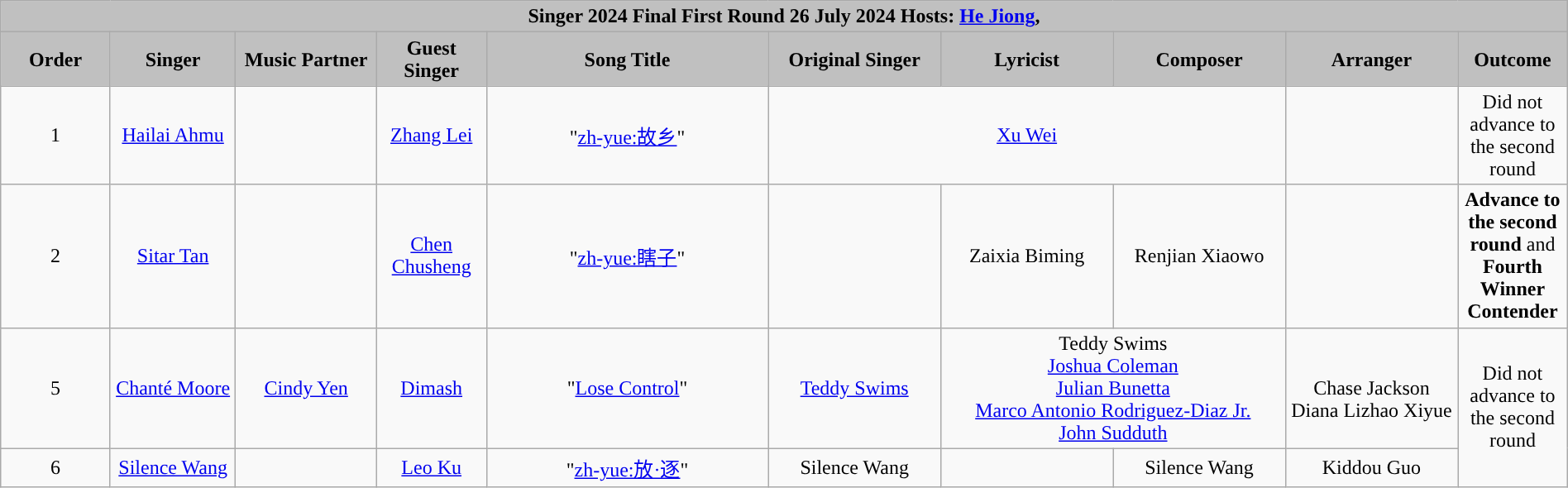<table class="wikitable sortable mw-collapsible iamasinger-s09" width="100%" style="text-align:center">
<tr align=center style="background:silver">
<td colspan="10"><div><strong>Singer 2024 Final First Round 26 July 2024 Hosts: <a href='#'>He Jiong</a>, </strong></div></td>
</tr>
<tr style="background:silver">
<td style="width:7%"><strong>Order</strong></td>
<td style="width:8%"><strong>Singer</strong></td>
<td style="width:9%"><strong>Music Partner</strong></td>
<td style="width:7%"><strong>Guest Singer</strong></td>
<td style="width:18%"><strong>Song Title</strong></td>
<td style="width:11%"><strong>Original Singer</strong></td>
<td style=width:11%"><strong>Lyricist</strong></td>
<td style="width:11%"><strong>Composer</strong></td>
<td style="width:11%"><strong>Arranger</strong></td>
<td style="width:7%"><strong>Outcome</strong></td>
</tr>
<tr>
<td>1</td>
<td><a href='#'>Hailai Ahmu</a></td>
<td> </td>
<td><a href='#'>Zhang Lei</a></td>
<td>"<a href='#'>zh-yue:故乡</a>"</td>
<td colspan=3><a href='#'>Xu Wei</a></td>
<td><br></td>
<td>Did not advance to the second round</td>
</tr>
<tr>
<td>2</td>
<td><a href='#'>Sitar Tan</a></td>
<td></td>
<td><a href='#'>Chen Chusheng</a></td>
<td>"<a href='#'>zh-yue:瞎子</a>"</td>
<td></td>
<td>Zaixia Biming<br></td>
<td>Renjian Xiaowo</td>
<td><br></td>
<td><strong>Advance to the second round</strong> and <strong>Fourth Winner Contender</strong></td>
</tr>
<tr>
<td>5</td>
<td><a href='#'>Chanté Moore</a></td>
<td><a href='#'>Cindy Yen</a> <br></td>
<td><a href='#'>Dimash</a></td>
<td>"<a href='#'>Lose Control</a>"</td>
<td><a href='#'>Teddy Swims</a></td>
<td colspan=2>Teddy Swims<br><a href='#'>Joshua Coleman</a><br><a href='#'>Julian Bunetta</a><br><a href='#'>Marco Antonio Rodriguez-Diaz Jr.</a><br><a href='#'>John Sudduth</a></td>
<td><br>Chase Jackson<br> Diana Lizhao Xiyue</td>
<td rowspan=2>Did not advance to the second round</td>
</tr>
<tr>
<td>6</td>
<td><a href='#'>Silence Wang</a></td>
<td></td>
<td><a href='#'>Leo Ku</a></td>
<td>"<a href='#'>zh-yue:放·逐</a>"</td>
<td>Silence Wang</td>
<td></td>
<td>Silence Wang</td>
<td>Kiddou Guo</td>
</tr>
</table>
